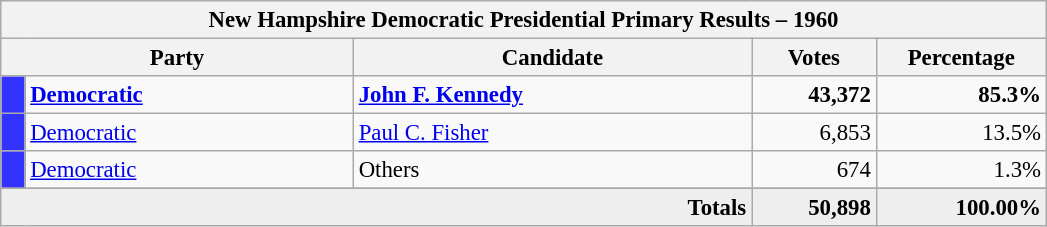<table class="wikitable" style="font-size: 95%;">
<tr>
<th colspan="7">New Hampshire Democratic Presidential Primary Results – 1960</th>
</tr>
<tr>
<th colspan="2" style="width: 15em">Party</th>
<th style="width: 17em">Candidate</th>
<th style="width: 5em">Votes</th>
<th style="width: 7em">Percentage</th>
</tr>
<tr>
<th style="background-color:#3333FF; width: 3px"></th>
<td style="width: 130px"><strong><a href='#'>Democratic</a></strong></td>
<td><strong><a href='#'>John F. Kennedy</a></strong></td>
<td align="right"><strong>43,372</strong></td>
<td align="right"><strong>85.3%</strong></td>
</tr>
<tr>
<th style="background-color:#3333FF; width: 3px"></th>
<td style="width: 130px"><a href='#'>Democratic</a></td>
<td><a href='#'>Paul C. Fisher</a></td>
<td align="right">6,853</td>
<td align="right">13.5%</td>
</tr>
<tr>
<th style="background-color:#3333FF; width: 3px"></th>
<td style="width: 130px"><a href='#'>Democratic</a></td>
<td>Others</td>
<td align="right">674</td>
<td align="right">1.3%</td>
</tr>
<tr>
</tr>
<tr bgcolor="#EEEEEE">
<td colspan="3" align="right"><strong>Totals</strong></td>
<td align="right"><strong>50,898</strong></td>
<td align="right"><strong>100.00%</strong></td>
</tr>
</table>
